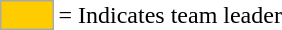<table>
<tr>
<td style="background-color:#FFCC00; border:1px solid #aaaaaa; width:2em;"></td>
<td>= Indicates team leader</td>
</tr>
</table>
